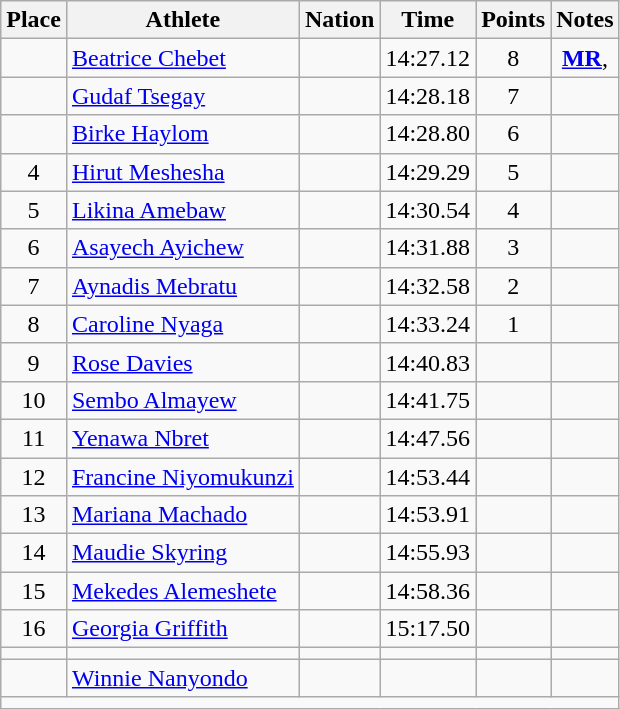<table class="wikitable mw-datatable sortable" style="text-align:center;">
<tr>
<th scope="col">Place</th>
<th scope="col">Athlete</th>
<th scope="col">Nation</th>
<th scope="col">Time</th>
<th scope="col">Points</th>
<th scope="col">Notes</th>
</tr>
<tr>
<td></td>
<td align="left"><a href='#'>Beatrice Chebet</a></td>
<td align="left"></td>
<td>14:27.12</td>
<td>8</td>
<td><strong><a href='#'>MR</a></strong>, </td>
</tr>
<tr>
<td></td>
<td align="left"><a href='#'>Gudaf Tsegay</a></td>
<td align="left"></td>
<td>14:28.18</td>
<td>7</td>
<td></td>
</tr>
<tr>
<td></td>
<td align="left"><a href='#'>Birke Haylom</a></td>
<td align="left"></td>
<td>14:28.80</td>
<td>6</td>
<td></td>
</tr>
<tr>
<td>4</td>
<td align="left"><a href='#'>Hirut Meshesha</a></td>
<td align="left"></td>
<td>14:29.29</td>
<td>5</td>
<td></td>
</tr>
<tr>
<td>5</td>
<td align="left"><a href='#'>Likina Amebaw</a></td>
<td align="left"></td>
<td>14:30.54</td>
<td>4</td>
<td></td>
</tr>
<tr>
<td>6</td>
<td align="left"><a href='#'>Asayech Ayichew</a></td>
<td align="left"></td>
<td>14:31.88</td>
<td>3</td>
<td></td>
</tr>
<tr>
<td>7</td>
<td align="left"><a href='#'>Aynadis Mebratu</a></td>
<td align="left"></td>
<td>14:32.58</td>
<td>2</td>
<td></td>
</tr>
<tr>
<td>8</td>
<td align="left"><a href='#'>Caroline Nyaga</a></td>
<td align="left"></td>
<td>14:33.24</td>
<td>1</td>
<td></td>
</tr>
<tr>
<td>9</td>
<td align="left"><a href='#'>Rose Davies</a></td>
<td align="left"></td>
<td>14:40.83</td>
<td></td>
<td><strong></strong></td>
</tr>
<tr>
<td>10</td>
<td align="left"><a href='#'>Sembo Almayew</a></td>
<td align="left"></td>
<td>14:41.75</td>
<td></td>
<td></td>
</tr>
<tr>
<td>11</td>
<td align="left"><a href='#'>Yenawa Nbret</a></td>
<td align="left"></td>
<td>14:47.56</td>
<td></td>
<td></td>
</tr>
<tr>
<td>12</td>
<td align="left"><a href='#'>Francine Niyomukunzi</a></td>
<td align="left"></td>
<td>14:53.44</td>
<td></td>
<td></td>
</tr>
<tr>
<td>13</td>
<td align=left><a href='#'>Mariana Machado</a></td>
<td align=left></td>
<td>14:53.91</td>
<td></td>
<td></td>
</tr>
<tr>
<td>14</td>
<td align=left><a href='#'>Maudie Skyring</a></td>
<td align=left></td>
<td>14:55.93</td>
<td></td>
<td></td>
</tr>
<tr>
<td>15</td>
<td align="left"><a href='#'>Mekedes Alemeshete</a></td>
<td align="left"></td>
<td>14:58.36</td>
<td></td>
<td></td>
</tr>
<tr>
<td>16</td>
<td align="left"><a href='#'>Georgia Griffith</a></td>
<td align="left"></td>
<td>15:17.50</td>
<td></td>
<td></td>
</tr>
<tr>
<td></td>
<td align="left"></td>
<td align="left"></td>
<td></td>
<td></td>
<td></td>
</tr>
<tr>
<td></td>
<td align="left"><a href='#'>Winnie Nanyondo</a></td>
<td align="left"></td>
<td></td>
<td></td>
<td></td>
</tr>
<tr class="sortbottom">
<td colspan="6"></td>
</tr>
</table>
